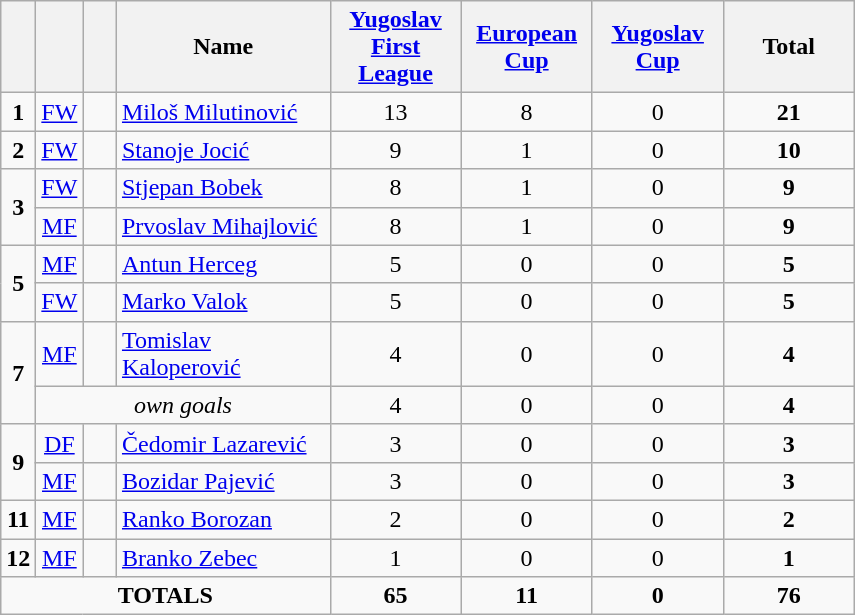<table class="wikitable" style="text-align:center">
<tr>
<th width=15></th>
<th width=15></th>
<th width=15></th>
<th width=135>Name</th>
<th width=80><strong><a href='#'>Yugoslav First League</a></strong></th>
<th width=80><strong><a href='#'>European Cup</a></strong></th>
<th width=80><strong><a href='#'>Yugoslav Cup</a></strong></th>
<th width=80><strong>Total</strong></th>
</tr>
<tr>
<td><strong>1</strong></td>
<td><a href='#'>FW</a></td>
<td></td>
<td align=left><a href='#'>Miloš Milutinović</a></td>
<td>13</td>
<td>8</td>
<td>0</td>
<td><strong>21</strong></td>
</tr>
<tr>
<td><strong>2</strong></td>
<td><a href='#'>FW</a></td>
<td></td>
<td align=left><a href='#'>Stanoje Jocić</a></td>
<td>9</td>
<td>1</td>
<td>0</td>
<td><strong>10</strong></td>
</tr>
<tr>
<td rowspan=2><strong>3</strong></td>
<td><a href='#'>FW</a></td>
<td></td>
<td align=left><a href='#'>Stjepan Bobek</a></td>
<td>8</td>
<td>1</td>
<td>0</td>
<td><strong>9</strong></td>
</tr>
<tr>
<td><a href='#'>MF</a></td>
<td></td>
<td align=left><a href='#'>Prvoslav Mihajlović</a></td>
<td>8</td>
<td>1</td>
<td>0</td>
<td><strong>9</strong></td>
</tr>
<tr>
<td rowspan=2><strong>5</strong></td>
<td><a href='#'>MF</a></td>
<td></td>
<td align=left><a href='#'>Antun Herceg</a></td>
<td>5</td>
<td>0</td>
<td>0</td>
<td><strong>5</strong></td>
</tr>
<tr>
<td><a href='#'>FW</a></td>
<td></td>
<td align=left><a href='#'>Marko Valok</a></td>
<td>5</td>
<td>0</td>
<td>0</td>
<td><strong>5</strong></td>
</tr>
<tr>
<td rowspan=2><strong>7</strong></td>
<td><a href='#'>MF</a></td>
<td></td>
<td align=left><a href='#'>Tomislav Kaloperović</a></td>
<td>4</td>
<td>0</td>
<td>0</td>
<td><strong>4</strong></td>
</tr>
<tr>
<td colspan=3><em>own goals</em></td>
<td>4</td>
<td>0</td>
<td>0</td>
<td><strong>4</strong></td>
</tr>
<tr>
<td rowspan=2><strong>9</strong></td>
<td><a href='#'>DF</a></td>
<td></td>
<td align=left><a href='#'>Čedomir Lazarević</a></td>
<td>3</td>
<td>0</td>
<td>0</td>
<td><strong>3</strong></td>
</tr>
<tr>
<td><a href='#'>MF</a></td>
<td></td>
<td align=left><a href='#'>Bozidar Pajević</a></td>
<td>3</td>
<td>0</td>
<td>0</td>
<td><strong>3</strong></td>
</tr>
<tr>
<td><strong>11</strong></td>
<td><a href='#'>MF</a></td>
<td></td>
<td align=left><a href='#'>Ranko Borozan</a></td>
<td>2</td>
<td>0</td>
<td>0</td>
<td><strong>2</strong></td>
</tr>
<tr>
<td><strong>12</strong></td>
<td><a href='#'>MF</a></td>
<td></td>
<td align=left><a href='#'>Branko Zebec</a></td>
<td>1</td>
<td>0</td>
<td>0</td>
<td><strong>1</strong></td>
</tr>
<tr>
<td colspan=4><strong>TOTALS</strong></td>
<td><strong>65</strong></td>
<td><strong>11</strong></td>
<td><strong>0</strong></td>
<td><strong>76</strong></td>
</tr>
</table>
